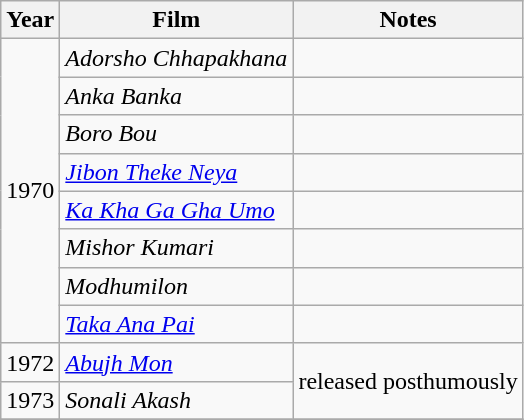<table class="wikitable sortable">
<tr>
<th>Year</th>
<th>Film</th>
<th>Notes</th>
</tr>
<tr>
<td rowspan=8>1970</td>
<td><em>Adorsho Chhapakhana</em></td>
<td></td>
</tr>
<tr>
<td><em>Anka Banka</em></td>
<td></td>
</tr>
<tr>
<td><em>Boro Bou</em></td>
<td></td>
</tr>
<tr>
<td><em><a href='#'>Jibon Theke Neya</a></em></td>
<td></td>
</tr>
<tr>
<td><em><a href='#'>Ka Kha Ga Gha Umo</a></em></td>
<td></td>
</tr>
<tr>
<td><em>Mishor Kumari</em></td>
<td></td>
</tr>
<tr>
<td><em>Modhumilon</em></td>
<td></td>
</tr>
<tr>
<td><em><a href='#'>Taka Ana Pai</a></em></td>
<td></td>
</tr>
<tr>
<td>1972</td>
<td><em><a href='#'>Abujh Mon</a></em></td>
<td rowspan=2>released posthumously</td>
</tr>
<tr>
<td>1973</td>
<td><em>Sonali Akash</em></td>
</tr>
<tr>
</tr>
</table>
